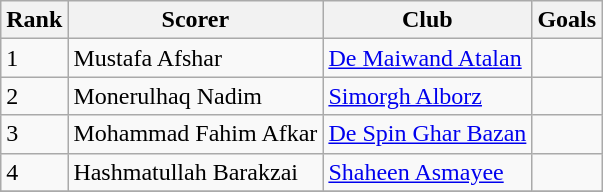<table class="wikitable">
<tr>
<th>Rank</th>
<th>Scorer</th>
<th>Club</th>
<th>Goals</th>
</tr>
<tr>
<td>1</td>
<td>Mustafa Afshar</td>
<td><a href='#'>De Maiwand Atalan</a></td>
<td></td>
</tr>
<tr>
<td>2</td>
<td>Monerulhaq Nadim</td>
<td><a href='#'>Simorgh Alborz</a></td>
<td></td>
</tr>
<tr>
<td>3</td>
<td>Mohammad Fahim Afkar</td>
<td><a href='#'>De Spin Ghar Bazan</a></td>
<td></td>
</tr>
<tr>
<td>4</td>
<td>Hashmatullah Barakzai</td>
<td><a href='#'>Shaheen Asmayee</a></td>
<td></td>
</tr>
<tr>
</tr>
</table>
